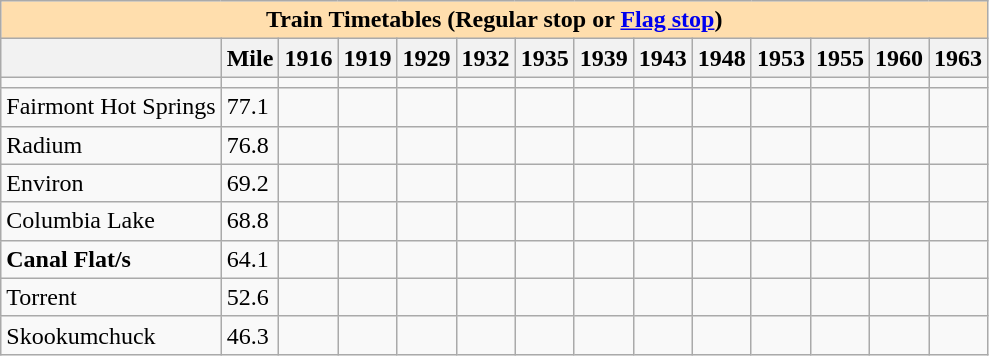<table class="wikitable">
<tr>
<th colspan="14" style="background:#ffdead;">Train Timetables (Regular stop or <a href='#'>Flag stop</a>)</th>
</tr>
<tr>
<th></th>
<th>Mile</th>
<th>1916</th>
<th>1919</th>
<th>1929</th>
<th>1932</th>
<th>1935</th>
<th>1939</th>
<th>1943</th>
<th>1948</th>
<th>1953</th>
<th>1955</th>
<th>1960</th>
<th>1963</th>
</tr>
<tr>
<td></td>
<td></td>
<td></td>
<td></td>
<td></td>
<td></td>
<td></td>
<td></td>
<td></td>
<td></td>
<td></td>
<td></td>
<td></td>
<td></td>
</tr>
<tr>
<td>Fairmont Hot Springs</td>
<td>77.1</td>
<td></td>
<td></td>
<td></td>
<td></td>
<td></td>
<td></td>
<td></td>
<td></td>
<td></td>
<td></td>
<td></td>
<td></td>
</tr>
<tr>
<td>Radium</td>
<td>76.8</td>
<td></td>
<td></td>
<td></td>
<td></td>
<td></td>
<td></td>
<td></td>
<td></td>
<td></td>
<td></td>
<td></td>
<td></td>
</tr>
<tr>
<td>Environ</td>
<td>69.2</td>
<td></td>
<td></td>
<td></td>
<td></td>
<td></td>
<td></td>
<td></td>
<td></td>
<td></td>
<td></td>
<td></td>
<td></td>
</tr>
<tr>
<td>Columbia Lake</td>
<td>68.8</td>
<td></td>
<td></td>
<td></td>
<td></td>
<td></td>
<td></td>
<td></td>
<td></td>
<td></td>
<td></td>
<td></td>
<td></td>
</tr>
<tr>
<td><strong>Canal Flat/s</strong></td>
<td>64.1</td>
<td></td>
<td></td>
<td></td>
<td></td>
<td></td>
<td></td>
<td></td>
<td></td>
<td></td>
<td></td>
<td></td>
<td></td>
</tr>
<tr>
<td>Torrent</td>
<td>52.6</td>
<td></td>
<td></td>
<td></td>
<td></td>
<td></td>
<td></td>
<td></td>
<td></td>
<td></td>
<td></td>
<td></td>
<td></td>
</tr>
<tr>
<td>Skookumchuck</td>
<td>46.3</td>
<td></td>
<td></td>
<td></td>
<td></td>
<td></td>
<td></td>
<td></td>
<td></td>
<td></td>
<td></td>
<td></td>
<td></td>
</tr>
</table>
